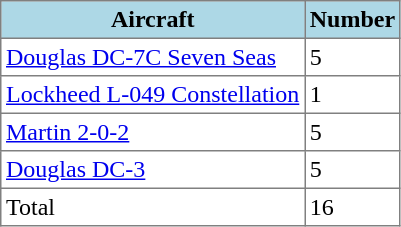<table class="toccolours" border="1" cellpadding="3" style="border-collapse:collapse">
<tr bgcolor=lightblue>
<th>Aircraft</th>
<th>Number</th>
</tr>
<tr>
<td><a href='#'>Douglas DC-7C Seven Seas</a></td>
<td>5</td>
</tr>
<tr>
<td><a href='#'>Lockheed L-049 Constellation</a></td>
<td>1</td>
</tr>
<tr>
<td><a href='#'>Martin 2-0-2</a></td>
<td>5</td>
</tr>
<tr>
<td><a href='#'>Douglas DC-3</a></td>
<td>5</td>
</tr>
<tr>
<td>Total</td>
<td>16</td>
</tr>
</table>
